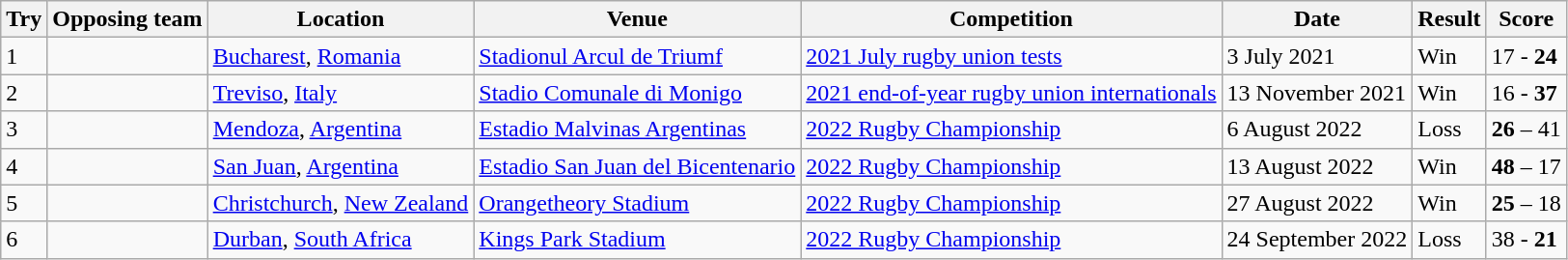<table class="wikitable" style="font-size:100%">
<tr>
<th>Try</th>
<th>Opposing team</th>
<th>Location</th>
<th>Venue</th>
<th>Competition</th>
<th>Date</th>
<th>Result</th>
<th>Score</th>
</tr>
<tr>
<td>1</td>
<td></td>
<td><a href='#'>Bucharest</a>, <a href='#'>Romania</a></td>
<td><a href='#'>Stadionul Arcul de Triumf</a></td>
<td><a href='#'>2021 July rugby union tests</a></td>
<td>3 July 2021</td>
<td>Win</td>
<td>17 - <strong>24</strong></td>
</tr>
<tr>
<td>2</td>
<td></td>
<td><a href='#'>Treviso</a>, <a href='#'>Italy</a></td>
<td><a href='#'>Stadio Comunale di Monigo</a></td>
<td><a href='#'>2021 end-of-year rugby union internationals</a></td>
<td>13 November 2021</td>
<td>Win</td>
<td>16 - <strong>37</strong></td>
</tr>
<tr>
<td>3</td>
<td></td>
<td><a href='#'>Mendoza</a>, <a href='#'>Argentina</a></td>
<td><a href='#'>Estadio Malvinas Argentinas</a></td>
<td><a href='#'>2022 Rugby Championship</a></td>
<td>6 August 2022</td>
<td>Loss</td>
<td><strong>26</strong> – 41</td>
</tr>
<tr>
<td>4</td>
<td></td>
<td><a href='#'>San Juan</a>, <a href='#'>Argentina</a></td>
<td><a href='#'>Estadio San Juan del Bicentenario</a></td>
<td><a href='#'>2022 Rugby Championship</a></td>
<td>13 August 2022</td>
<td>Win</td>
<td><strong>48</strong> – 17</td>
</tr>
<tr>
<td>5</td>
<td></td>
<td><a href='#'>Christchurch</a>, <a href='#'>New Zealand</a></td>
<td><a href='#'>Orangetheory Stadium</a></td>
<td><a href='#'>2022 Rugby Championship</a></td>
<td>27 August 2022</td>
<td>Win</td>
<td><strong>25</strong> – 18</td>
</tr>
<tr>
<td>6</td>
<td></td>
<td><a href='#'>Durban</a>, <a href='#'>South Africa</a></td>
<td><a href='#'>Kings Park Stadium</a></td>
<td><a href='#'>2022 Rugby Championship</a></td>
<td>24 September 2022</td>
<td>Loss</td>
<td>38 - <strong>21</strong></td>
</tr>
</table>
